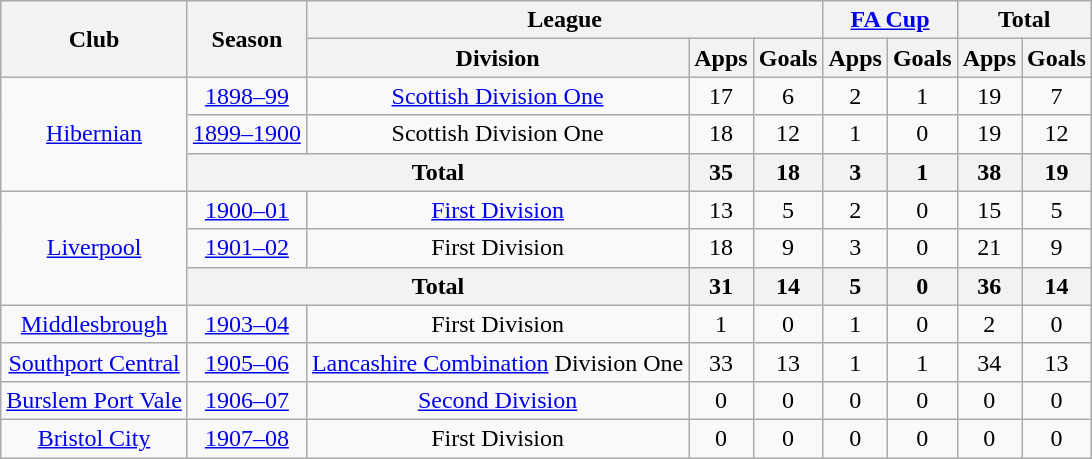<table class="wikitable" style="text-align:center">
<tr>
<th rowspan="2">Club</th>
<th rowspan="2">Season</th>
<th colspan="3">League</th>
<th colspan="2"><a href='#'>FA Cup</a></th>
<th colspan="2">Total</th>
</tr>
<tr>
<th>Division</th>
<th>Apps</th>
<th>Goals</th>
<th>Apps</th>
<th>Goals</th>
<th>Apps</th>
<th>Goals</th>
</tr>
<tr>
<td rowspan="3"><a href='#'>Hibernian</a></td>
<td><a href='#'>1898–99</a></td>
<td><a href='#'>Scottish Division One</a></td>
<td>17</td>
<td>6</td>
<td>2</td>
<td>1</td>
<td>19</td>
<td>7</td>
</tr>
<tr>
<td><a href='#'>1899–1900</a></td>
<td>Scottish Division One</td>
<td>18</td>
<td>12</td>
<td>1</td>
<td>0</td>
<td>19</td>
<td>12</td>
</tr>
<tr>
<th colspan="2">Total</th>
<th>35</th>
<th>18</th>
<th>3</th>
<th>1</th>
<th>38</th>
<th>19</th>
</tr>
<tr>
<td rowspan="3"><a href='#'>Liverpool</a></td>
<td><a href='#'>1900–01</a></td>
<td><a href='#'>First Division</a></td>
<td>13</td>
<td>5</td>
<td>2</td>
<td>0</td>
<td>15</td>
<td>5</td>
</tr>
<tr>
<td><a href='#'>1901–02</a></td>
<td>First Division</td>
<td>18</td>
<td>9</td>
<td>3</td>
<td>0</td>
<td>21</td>
<td>9</td>
</tr>
<tr>
<th colspan="2">Total</th>
<th>31</th>
<th>14</th>
<th>5</th>
<th>0</th>
<th>36</th>
<th>14</th>
</tr>
<tr>
<td><a href='#'>Middlesbrough</a></td>
<td><a href='#'>1903–04</a></td>
<td>First Division</td>
<td>1</td>
<td>0</td>
<td>1</td>
<td>0</td>
<td>2</td>
<td>0</td>
</tr>
<tr>
<td><a href='#'>Southport Central</a></td>
<td><a href='#'>1905–06</a></td>
<td><a href='#'>Lancashire Combination</a> Division One</td>
<td>33</td>
<td>13</td>
<td>1</td>
<td>1</td>
<td>34</td>
<td>13</td>
</tr>
<tr>
<td><a href='#'>Burslem Port Vale</a></td>
<td><a href='#'>1906–07</a></td>
<td><a href='#'>Second Division</a></td>
<td>0</td>
<td>0</td>
<td>0</td>
<td>0</td>
<td>0</td>
<td>0</td>
</tr>
<tr>
<td><a href='#'>Bristol City</a></td>
<td><a href='#'>1907–08</a></td>
<td>First Division</td>
<td>0</td>
<td>0</td>
<td>0</td>
<td>0</td>
<td>0</td>
<td>0</td>
</tr>
</table>
